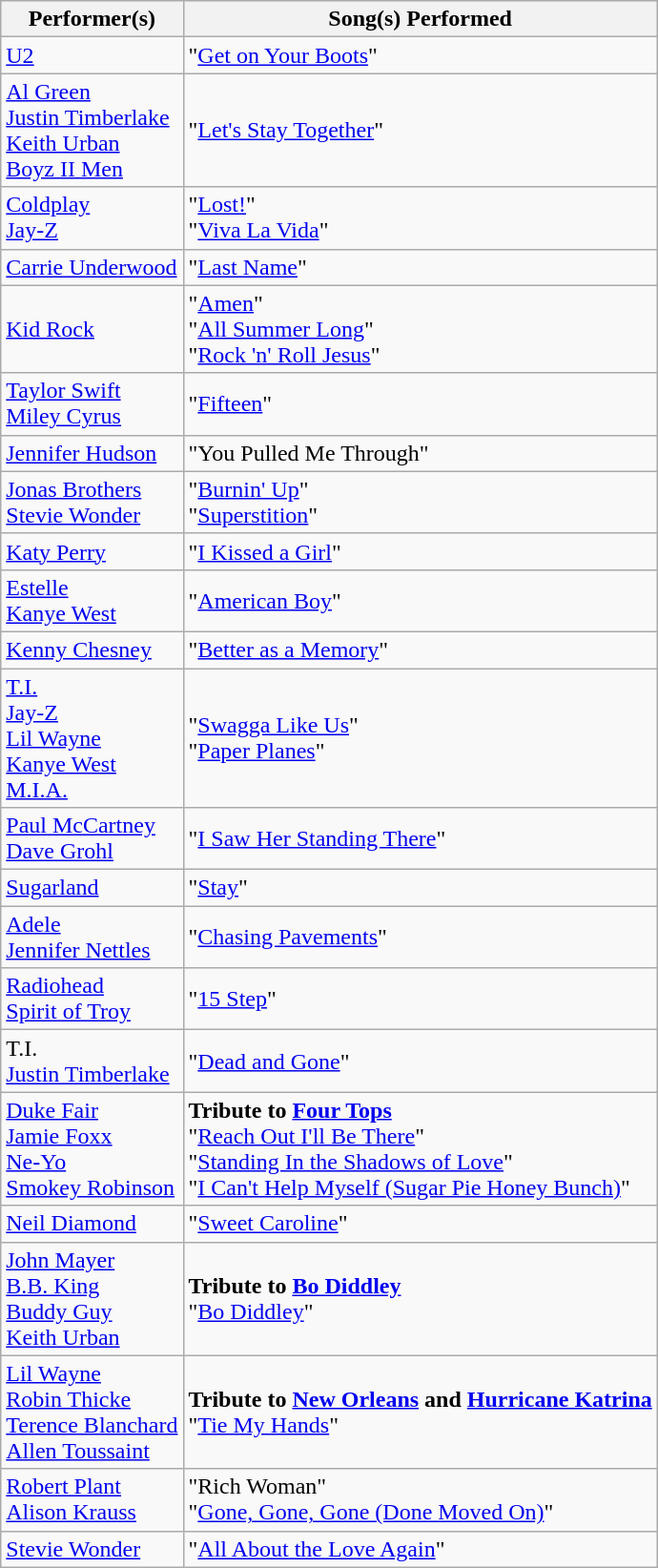<table class="wikitable">
<tr>
<th>Performer(s)</th>
<th>Song(s) Performed</th>
</tr>
<tr>
<td><a href='#'>U2</a></td>
<td>"<a href='#'>Get on Your Boots</a>"</td>
</tr>
<tr>
<td><a href='#'>Al Green</a><br><a href='#'>Justin Timberlake</a><br><a href='#'>Keith Urban</a><br><a href='#'>Boyz II Men</a></td>
<td>"<a href='#'>Let's Stay Together</a>"</td>
</tr>
<tr>
<td><a href='#'>Coldplay</a><br><a href='#'>Jay-Z</a></td>
<td>"<a href='#'>Lost!</a>" <br>"<a href='#'>Viva La Vida</a>"</td>
</tr>
<tr>
<td><a href='#'>Carrie Underwood</a></td>
<td>"<a href='#'>Last Name</a>"</td>
</tr>
<tr>
<td><a href='#'>Kid Rock</a></td>
<td>"<a href='#'>Amen</a>"<br>"<a href='#'>All Summer Long</a>"<br>"<a href='#'>Rock 'n' Roll Jesus</a>"</td>
</tr>
<tr>
<td><a href='#'>Taylor Swift</a><br><a href='#'>Miley Cyrus</a></td>
<td>"<a href='#'>Fifteen</a>"</td>
</tr>
<tr>
<td><a href='#'>Jennifer Hudson</a></td>
<td>"You Pulled Me Through"</td>
</tr>
<tr>
<td><a href='#'>Jonas Brothers</a><br><a href='#'>Stevie Wonder</a></td>
<td>"<a href='#'>Burnin' Up</a>"<br>"<a href='#'>Superstition</a>"</td>
</tr>
<tr>
<td><a href='#'>Katy Perry</a></td>
<td>"<a href='#'>I Kissed a Girl</a>"</td>
</tr>
<tr>
<td><a href='#'>Estelle</a><br><a href='#'>Kanye West</a></td>
<td>"<a href='#'>American Boy</a>"</td>
</tr>
<tr>
<td><a href='#'>Kenny Chesney</a></td>
<td>"<a href='#'>Better as a Memory</a>"</td>
</tr>
<tr>
<td><a href='#'>T.I.</a><br><a href='#'>Jay-Z</a><br><a href='#'>Lil Wayne</a><br><a href='#'>Kanye West</a><br><a href='#'>M.I.A.</a></td>
<td>"<a href='#'>Swagga Like Us</a>"<br>"<a href='#'>Paper Planes</a>"</td>
</tr>
<tr>
<td><a href='#'>Paul McCartney</a><br><a href='#'>Dave Grohl</a></td>
<td>"<a href='#'>I Saw Her Standing There</a>"</td>
</tr>
<tr>
<td><a href='#'>Sugarland</a></td>
<td>"<a href='#'>Stay</a>"</td>
</tr>
<tr>
<td><a href='#'>Adele</a><br><a href='#'>Jennifer Nettles</a></td>
<td>"<a href='#'>Chasing Pavements</a>"</td>
</tr>
<tr>
<td><a href='#'>Radiohead</a><br><a href='#'>Spirit of Troy</a></td>
<td>"<a href='#'>15 Step</a>"</td>
</tr>
<tr>
<td>T.I.<br><a href='#'>Justin Timberlake</a></td>
<td>"<a href='#'>Dead and Gone</a>"</td>
</tr>
<tr>
<td><a href='#'>Duke Fair</a><br><a href='#'>Jamie Foxx</a><br><a href='#'>Ne-Yo</a><br><a href='#'>Smokey Robinson</a></td>
<td><strong>Tribute to <a href='#'>Four Tops</a></strong><br>"<a href='#'>Reach Out I'll Be There</a>"<br>"<a href='#'>Standing In the Shadows of Love</a>"<br>"<a href='#'>I Can't Help Myself (Sugar Pie Honey Bunch)</a>"</td>
</tr>
<tr>
<td><a href='#'>Neil Diamond</a></td>
<td>"<a href='#'>Sweet Caroline</a>"</td>
</tr>
<tr>
<td><a href='#'>John Mayer</a><br><a href='#'>B.B. King</a><br><a href='#'>Buddy Guy</a><br><a href='#'>Keith Urban</a></td>
<td><strong>Tribute to <a href='#'>Bo Diddley</a></strong><br>"<a href='#'>Bo Diddley</a>"</td>
</tr>
<tr>
<td><a href='#'>Lil Wayne</a><br><a href='#'>Robin Thicke</a><br><a href='#'>Terence Blanchard</a><br><a href='#'>Allen Toussaint</a></td>
<td><strong>Tribute to <a href='#'>New Orleans</a> and <a href='#'>Hurricane Katrina</a></strong><br>"<a href='#'>Tie My Hands</a>"</td>
</tr>
<tr>
<td><a href='#'>Robert Plant</a><br><a href='#'>Alison Krauss</a></td>
<td>"Rich Woman"<br>"<a href='#'>Gone, Gone, Gone (Done Moved On)</a>"</td>
</tr>
<tr>
<td><a href='#'>Stevie Wonder</a></td>
<td>"<a href='#'>All About the Love Again</a>"</td>
</tr>
</table>
